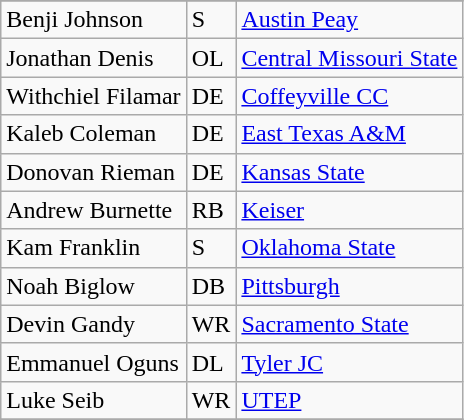<table class="wikitable sortable">
<tr>
</tr>
<tr>
<td>Benji Johnson</td>
<td>S</td>
<td><a href='#'>Austin Peay</a></td>
</tr>
<tr>
<td>Jonathan Denis</td>
<td>OL</td>
<td><a href='#'>Central Missouri State</a></td>
</tr>
<tr>
<td>Withchiel Filamar</td>
<td>DE</td>
<td><a href='#'>Coffeyville CC</a></td>
</tr>
<tr>
<td>Kaleb Coleman</td>
<td>DE</td>
<td><a href='#'>East Texas A&M</a></td>
</tr>
<tr>
<td>Donovan Rieman</td>
<td>DE</td>
<td><a href='#'>Kansas State</a></td>
</tr>
<tr>
<td>Andrew Burnette</td>
<td>RB</td>
<td><a href='#'>Keiser</a></td>
</tr>
<tr>
<td>Kam Franklin</td>
<td>S</td>
<td><a href='#'>Oklahoma State</a></td>
</tr>
<tr>
<td>Noah Biglow</td>
<td>DB</td>
<td><a href='#'>Pittsburgh</a></td>
</tr>
<tr>
<td>Devin Gandy</td>
<td>WR</td>
<td><a href='#'>Sacramento State</a></td>
</tr>
<tr>
<td>Emmanuel Oguns</td>
<td>DL</td>
<td><a href='#'>Tyler JC</a></td>
</tr>
<tr>
<td>Luke Seib</td>
<td>WR</td>
<td><a href='#'>UTEP</a></td>
</tr>
<tr>
</tr>
</table>
